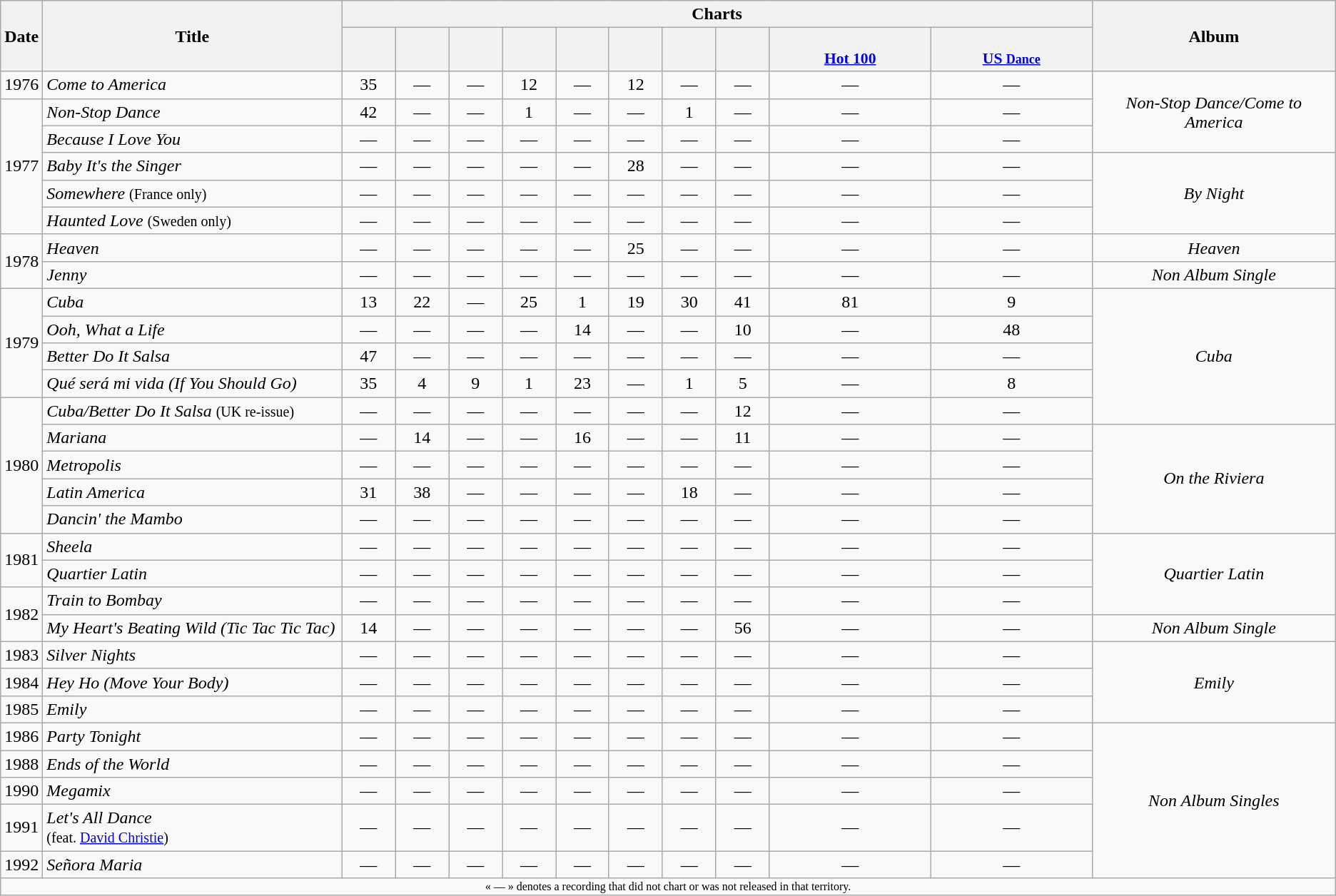<table class="wikitable"  style="text-align:center;">
<tr>
<th scope="col" rowspan="2">Date</th>
<th scope="col" rowspan="2" style="width:17em;">Title</th>
<th scope="col" colspan="10">Charts</th>
<th scope="col" rowspan="2">Album</th>
</tr>
<tr>
<th scope="col" style="width:3em;font-size:90%;"></th>
<th scope="col" style="width:3em;font-size:90%;"></th>
<th scope="col" style="width:3em;font-size:90%;"><br></th>
<th scope="col" style="width:3em;font-size:90%;"></th>
<th scope="col" style="width:3em;font-size:90%;"></th>
<th scope="col" style="width:3em;font-size:90%;"></th>
<th scope="col" style="width:3em;font-size:90%;"> <br></th>
<th scope="col" style="width:3em;font-size:90%;"></th>
<th scope="col" style="width:10em;font-size:90%;"><br><a href='#'>Hot 100</a><br></th>
<th scope="col" style="width:10em;font-size:90%;"><br><a href='#'>US <small>Dance</small></a><br></th>
</tr>
<tr>
<td align="left">1976</td>
<td align="left"><em>Come to America</em></td>
<td>35</td>
<td>—</td>
<td>—</td>
<td>12</td>
<td>—</td>
<td>12</td>
<td>—</td>
<td>—</td>
<td>—</td>
<td>—</td>
<td rowspan="3"><em>Non-Stop Dance/Come to America</em></td>
</tr>
<tr>
<td align="left" rowspan="5">1977</td>
<td align="left"><em>Non-Stop Dance</em></td>
<td>42</td>
<td>—</td>
<td>—</td>
<td>1</td>
<td>—</td>
<td>—</td>
<td>1</td>
<td>—</td>
<td>—</td>
<td>—</td>
</tr>
<tr>
<td align="left"><em>Because I Love You</em></td>
<td>—</td>
<td>—</td>
<td>—</td>
<td>—</td>
<td>—</td>
<td>—</td>
<td>—</td>
<td>—</td>
<td>—</td>
<td>—</td>
</tr>
<tr>
<td align="left"><em>Baby It's the Singer</em></td>
<td>—</td>
<td>—</td>
<td>—</td>
<td>—</td>
<td>—</td>
<td>28</td>
<td>—</td>
<td>—</td>
<td>—</td>
<td>—</td>
<td rowspan="3"><em>By Night</em></td>
</tr>
<tr>
<td align="left"><em>Somewhere</em> <small>(France only)</small></td>
<td>—</td>
<td>—</td>
<td>—</td>
<td>—</td>
<td>—</td>
<td>—</td>
<td>—</td>
<td>—</td>
<td>—</td>
<td>—</td>
</tr>
<tr>
<td align="left"><em>Haunted Love</em> <small>(Sweden only)</small></td>
<td>—</td>
<td>—</td>
<td>—</td>
<td>—</td>
<td>—</td>
<td>—</td>
<td>—</td>
<td>—</td>
<td>—</td>
<td>—</td>
</tr>
<tr>
<td align="left" rowspan="2">1978</td>
<td align="left"><em>Heaven</em></td>
<td>—</td>
<td>—</td>
<td>—</td>
<td>—</td>
<td>—</td>
<td>25</td>
<td>—</td>
<td>—</td>
<td>—</td>
<td>—</td>
<td><em>Heaven</em></td>
</tr>
<tr>
<td align="left"><em>Jenny</em></td>
<td>—</td>
<td>—</td>
<td>—</td>
<td>—</td>
<td>—</td>
<td>—</td>
<td>—</td>
<td>—</td>
<td>—</td>
<td>—</td>
<td><em>Non Album Single</em></td>
</tr>
<tr>
<td align="left" rowspan="4">1979</td>
<td align="left"><em>Cuba</em></td>
<td>13</td>
<td>22</td>
<td>—</td>
<td>25</td>
<td>1</td>
<td>19</td>
<td>30</td>
<td>41</td>
<td>81</td>
<td>9</td>
<td rowspan="5"><em>Cuba</em></td>
</tr>
<tr>
<td align="left"><em>Ooh, What a Life</em></td>
<td>—</td>
<td>—</td>
<td>—</td>
<td>—</td>
<td>14</td>
<td>—</td>
<td>—</td>
<td>10</td>
<td>—</td>
<td>48</td>
</tr>
<tr>
<td align="left"><em>Better Do It Salsa</em></td>
<td>47</td>
<td>—</td>
<td>—</td>
<td>—</td>
<td>—</td>
<td>—</td>
<td>—</td>
<td>—</td>
<td>—</td>
<td>—</td>
</tr>
<tr>
<td align="left"><em>Qué será mi vida (If You Should Go)</em></td>
<td>35</td>
<td>4</td>
<td>9</td>
<td>1</td>
<td>23</td>
<td>—</td>
<td>1</td>
<td>5</td>
<td>—</td>
<td>8</td>
</tr>
<tr>
<td align="left" rowspan="5">1980</td>
<td align="left"><em>Cuba/Better Do It Salsa</em> <small>(UK re-issue)</small></td>
<td>—</td>
<td>—</td>
<td>—</td>
<td>—</td>
<td>—</td>
<td>—</td>
<td>—</td>
<td>12</td>
<td>—</td>
<td>—</td>
</tr>
<tr>
<td align="left"><em>Mariana</em></td>
<td>—</td>
<td>14</td>
<td>—</td>
<td>—</td>
<td>16</td>
<td>—</td>
<td>—</td>
<td>11</td>
<td>—</td>
<td>—</td>
<td rowspan="4"><em>On the Riviera</em></td>
</tr>
<tr>
<td align="left"><em>Metropolis</em></td>
<td>—</td>
<td>—</td>
<td>—</td>
<td>—</td>
<td>—</td>
<td>—</td>
<td>—</td>
<td>—</td>
<td>—</td>
<td>—</td>
</tr>
<tr>
<td align="left"><em>Latin America</em></td>
<td>31</td>
<td>38</td>
<td>—</td>
<td>—</td>
<td>—</td>
<td>—</td>
<td>18</td>
<td>—</td>
<td>—</td>
<td>—</td>
</tr>
<tr>
<td align="left"><em>Dancin' the Mambo</em></td>
<td>—</td>
<td>—</td>
<td>—</td>
<td>—</td>
<td>—</td>
<td>—</td>
<td>—</td>
<td>—</td>
<td>—</td>
<td>—</td>
</tr>
<tr>
<td align="left" rowspan="2">1981</td>
<td align="left"><em>Sheela</em></td>
<td>—</td>
<td>—</td>
<td>—</td>
<td>—</td>
<td>—</td>
<td>—</td>
<td>—</td>
<td>—</td>
<td>—</td>
<td>—</td>
<td rowspan="3"><em>Quartier Latin</em></td>
</tr>
<tr>
<td align="left"><em>Quartier Latin</em></td>
<td>—</td>
<td>—</td>
<td>—</td>
<td>—</td>
<td>—</td>
<td>—</td>
<td>—</td>
<td>—</td>
<td>—</td>
<td>—</td>
</tr>
<tr>
<td align="left" rowspan="2">1982</td>
<td align="left"><em>Train to Bombay</em></td>
<td>—</td>
<td>—</td>
<td>—</td>
<td>—</td>
<td>—</td>
<td>—</td>
<td>—</td>
<td>—</td>
<td>—</td>
<td>—</td>
</tr>
<tr>
<td align="left"><em>My Heart's Beating Wild (Tic Tac Tic Tac)</em></td>
<td>14</td>
<td>—</td>
<td>—</td>
<td>—</td>
<td>—</td>
<td>—</td>
<td>—</td>
<td>56</td>
<td>—</td>
<td>—</td>
<td><em>Non Album Single</em></td>
</tr>
<tr>
<td align="left">1983</td>
<td align="left"><em>Silver Nights</em></td>
<td>—</td>
<td>—</td>
<td>—</td>
<td>—</td>
<td>—</td>
<td>—</td>
<td>—</td>
<td>—</td>
<td>—</td>
<td>—</td>
<td rowspan="3"><em>Emily</em></td>
</tr>
<tr>
<td align="left">1984</td>
<td align="left"><em>Hey Ho (Move Your Body)</em></td>
<td>—</td>
<td>—</td>
<td>—</td>
<td>—</td>
<td>—</td>
<td>—</td>
<td>—</td>
<td>—</td>
<td>—</td>
<td>—</td>
</tr>
<tr>
<td align="left">1985</td>
<td align="left"><em>Emily</em></td>
<td>—</td>
<td>—</td>
<td>—</td>
<td>—</td>
<td>—</td>
<td>—</td>
<td>—</td>
<td>—</td>
<td>—</td>
<td>—</td>
</tr>
<tr>
<td align="left">1986</td>
<td align="left"><em>Party Tonight</em></td>
<td>—</td>
<td>—</td>
<td>—</td>
<td>—</td>
<td>—</td>
<td>—</td>
<td>—</td>
<td>—</td>
<td>—</td>
<td>—</td>
<td rowspan="5"><em>Non Album Singles</em></td>
</tr>
<tr>
<td align="left">1988</td>
<td align="left"><em>Ends of the World</em></td>
<td>—</td>
<td>—</td>
<td>—</td>
<td>—</td>
<td>—</td>
<td>—</td>
<td>—</td>
<td>—</td>
<td>—</td>
<td>—</td>
</tr>
<tr>
<td align="left">1990</td>
<td align="left"><em>Megamix</em></td>
<td>—</td>
<td>—</td>
<td>—</td>
<td>—</td>
<td>—</td>
<td>—</td>
<td>—</td>
<td>—</td>
<td>—</td>
<td>—</td>
</tr>
<tr>
<td align="left">1991</td>
<td align="left"><em>Let's All Dance</em><br><small>(feat. <a href='#'>David Christie</a>)</small></td>
<td>—</td>
<td>—</td>
<td>—</td>
<td>—</td>
<td>—</td>
<td>—</td>
<td>—</td>
<td>—</td>
<td>—</td>
<td>—</td>
</tr>
<tr>
<td align="left">1992</td>
<td align="left"><em>Señora Maria</em></td>
<td>—</td>
<td>—</td>
<td>—</td>
<td>—</td>
<td>—</td>
<td>—</td>
<td>—</td>
<td>—</td>
<td>—</td>
<td>—</td>
</tr>
<tr>
<td colspan="13" style="text-align:center; font-size:8pt;">« — » denotes a recording that did not chart or was not released in that territory.</td>
</tr>
</table>
